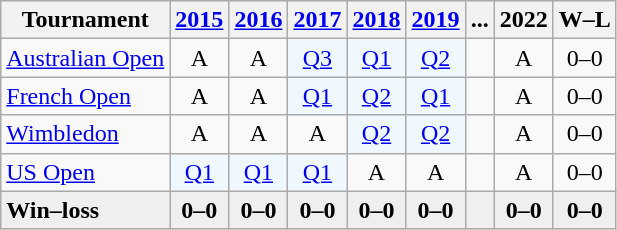<table class="wikitable" style="text-align:center;">
<tr>
<th>Tournament</th>
<th><a href='#'>2015</a></th>
<th><a href='#'>2016</a></th>
<th><a href='#'>2017</a></th>
<th><a href='#'>2018</a></th>
<th><a href='#'>2019</a></th>
<th>...</th>
<th>2022</th>
<th>W–L</th>
</tr>
<tr>
<td align=left><a href='#'>Australian Open</a></td>
<td>A</td>
<td>A</td>
<td bgcolor=f0f8ff><a href='#'>Q3</a></td>
<td bgcolor=f0f8ff><a href='#'>Q1</a></td>
<td bgcolor=f0f8ff><a href='#'>Q2</a></td>
<td></td>
<td>A</td>
<td>0–0</td>
</tr>
<tr>
<td align=left><a href='#'>French Open</a></td>
<td>A</td>
<td>A</td>
<td bgcolor=f0f8ff><a href='#'>Q1</a></td>
<td bgcolor=f0f8ff><a href='#'>Q2</a></td>
<td bgcolor=f0f8ff><a href='#'>Q1</a></td>
<td></td>
<td>A</td>
<td>0–0</td>
</tr>
<tr>
<td align=left><a href='#'>Wimbledon</a></td>
<td>A</td>
<td>A</td>
<td>A</td>
<td bgcolor=f0f8ff><a href='#'>Q2</a></td>
<td bgcolor=f0f8ff><a href='#'>Q2</a></td>
<td style="color:#767676;"></td>
<td>A</td>
<td>0–0</td>
</tr>
<tr>
<td align=left><a href='#'>US Open</a></td>
<td bgcolor=f0f8ff><a href='#'>Q1</a></td>
<td bgcolor=f0f8ff><a href='#'>Q1</a></td>
<td bgcolor=f0f8ff><a href='#'>Q1</a></td>
<td>A</td>
<td>A</td>
<td></td>
<td>A</td>
<td>0–0</td>
</tr>
<tr style="background:#efefef; font-weight:bold;">
<td align=left>Win–loss</td>
<td>0–0</td>
<td>0–0</td>
<td>0–0</td>
<td>0–0</td>
<td>0–0</td>
<td></td>
<td>0–0</td>
<td>0–0</td>
</tr>
</table>
